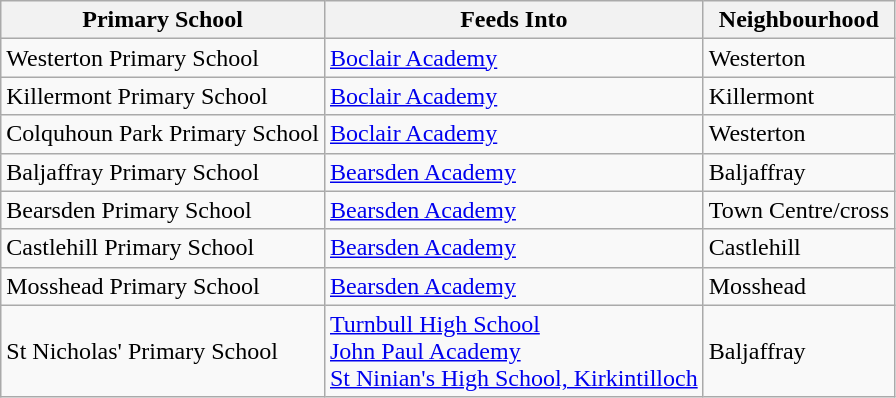<table class="wikitable">
<tr>
<th>Primary School</th>
<th>Feeds Into</th>
<th>Neighbourhood</th>
</tr>
<tr>
<td>Westerton Primary School</td>
<td><a href='#'>Boclair Academy</a></td>
<td>Westerton</td>
</tr>
<tr>
<td>Killermont Primary School</td>
<td><a href='#'>Boclair Academy</a></td>
<td>Killermont</td>
</tr>
<tr>
<td>Colquhoun Park Primary School</td>
<td><a href='#'>Boclair Academy</a></td>
<td>Westerton</td>
</tr>
<tr>
<td>Baljaffray Primary School</td>
<td><a href='#'>Bearsden Academy</a></td>
<td>Baljaffray</td>
</tr>
<tr>
<td>Bearsden Primary School</td>
<td><a href='#'>Bearsden Academy</a></td>
<td>Town Centre/cross</td>
</tr>
<tr>
<td>Castlehill Primary School</td>
<td><a href='#'>Bearsden Academy</a></td>
<td>Castlehill</td>
</tr>
<tr>
<td>Mosshead Primary School</td>
<td><a href='#'>Bearsden Academy</a></td>
<td>Mosshead</td>
</tr>
<tr>
<td>St Nicholas' Primary School</td>
<td><a href='#'>Turnbull High School</a><br><a href='#'>John Paul Academy</a><br><a href='#'>St Ninian's High School, Kirkintilloch</a></td>
<td>Baljaffray</td>
</tr>
</table>
